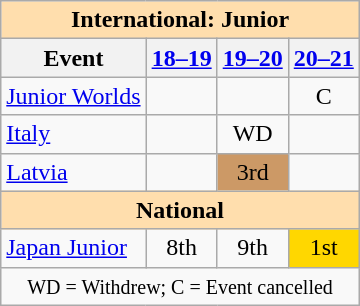<table class="wikitable" style="text-align:center">
<tr>
<th colspan="4" style="background-color: #ffdead; " align="center">International: Junior</th>
</tr>
<tr>
<th>Event</th>
<th><a href='#'>18–19</a></th>
<th><a href='#'>19–20</a></th>
<th><a href='#'>20–21</a></th>
</tr>
<tr>
<td align=left><a href='#'>Junior Worlds</a></td>
<td></td>
<td></td>
<td>C</td>
</tr>
<tr>
<td align=left> <a href='#'>Italy</a></td>
<td></td>
<td>WD</td>
<td></td>
</tr>
<tr>
<td align=left> <a href='#'>Latvia</a></td>
<td></td>
<td bgcolor=cc9966>3rd</td>
<td></td>
</tr>
<tr>
<th colspan="4" style="background-color: #ffdead; " align="center">National</th>
</tr>
<tr>
<td align=left><a href='#'>Japan Junior</a></td>
<td>8th</td>
<td>9th</td>
<td bgcolor=gold>1st</td>
</tr>
<tr>
<td colspan="4" align="center"><small> WD = Withdrew; C = Event cancelled </small></td>
</tr>
</table>
